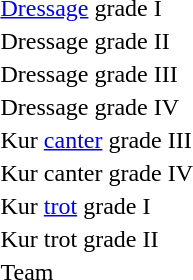<table>
<tr>
<td><a href='#'>Dressage</a> grade I</td>
<td></td>
<td></td>
<td></td>
</tr>
<tr>
<td>Dressage grade II</td>
<td></td>
<td></td>
<td></td>
</tr>
<tr>
<td>Dressage grade III</td>
<td></td>
<td></td>
<td></td>
</tr>
<tr>
<td>Dressage grade IV</td>
<td></td>
<td></td>
<td></td>
</tr>
<tr>
<td>Kur <a href='#'>canter</a> grade III</td>
<td></td>
<td></td>
<td></td>
</tr>
<tr>
<td>Kur canter grade IV</td>
<td></td>
<td></td>
<td></td>
</tr>
<tr>
<td>Kur <a href='#'>trot</a> grade I</td>
<td></td>
<td></td>
<td></td>
</tr>
<tr>
<td>Kur trot grade II</td>
<td></td>
<td></td>
<td></td>
</tr>
<tr>
<td>Team</td>
<td></td>
<td></td>
<td></td>
</tr>
</table>
